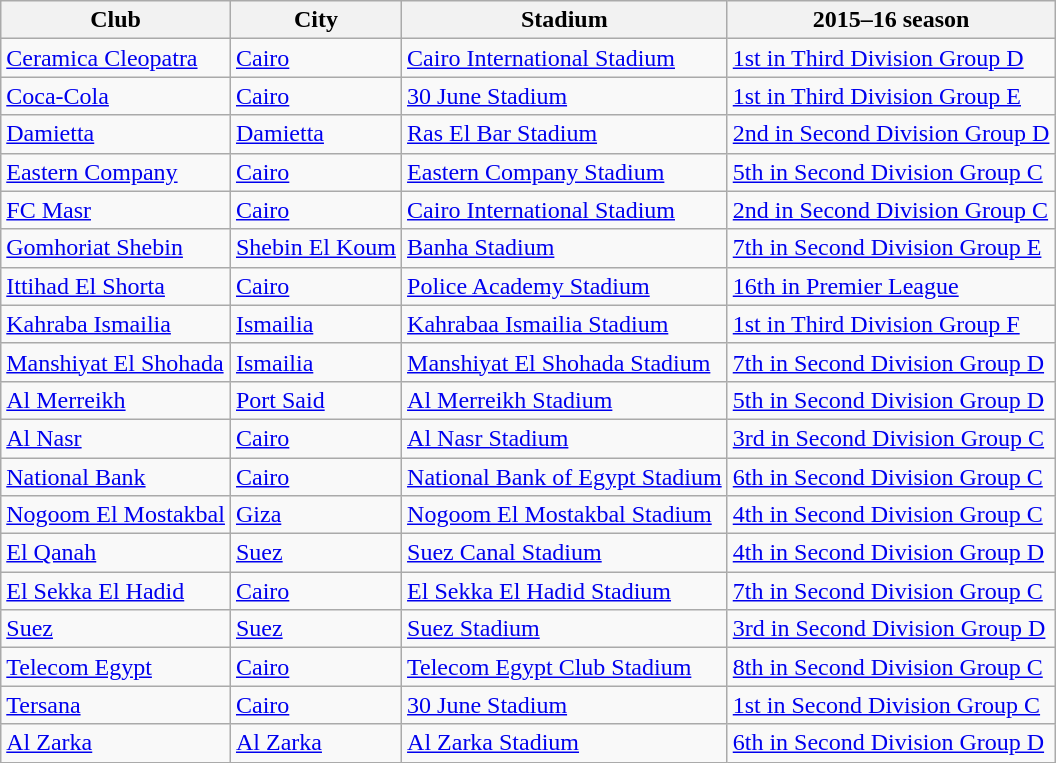<table class="wikitable sortable">
<tr>
<th>Club</th>
<th>City</th>
<th>Stadium</th>
<th>2015–16 season</th>
</tr>
<tr>
<td><a href='#'>Ceramica Cleopatra</a></td>
<td><a href='#'>Cairo</a></td>
<td><a href='#'>Cairo International Stadium</a></td>
<td><a href='#'>1st in Third Division Group D</a></td>
</tr>
<tr>
<td><a href='#'>Coca-Cola</a></td>
<td><a href='#'>Cairo</a></td>
<td><a href='#'>30 June Stadium</a></td>
<td><a href='#'>1st in Third Division Group E</a></td>
</tr>
<tr>
<td><a href='#'>Damietta</a></td>
<td><a href='#'>Damietta</a></td>
<td><a href='#'>Ras El Bar Stadium</a></td>
<td><a href='#'>2nd in Second Division Group D</a></td>
</tr>
<tr>
<td><a href='#'>Eastern Company</a></td>
<td><a href='#'>Cairo</a></td>
<td><a href='#'>Eastern Company Stadium</a></td>
<td><a href='#'>5th in Second Division Group C</a></td>
</tr>
<tr>
<td><a href='#'>FC Masr</a></td>
<td><a href='#'>Cairo</a></td>
<td><a href='#'>Cairo International Stadium</a></td>
<td><a href='#'>2nd in Second Division Group C</a></td>
</tr>
<tr>
<td><a href='#'>Gomhoriat Shebin</a></td>
<td><a href='#'>Shebin El Koum</a></td>
<td><a href='#'>Banha Stadium</a></td>
<td><a href='#'>7th in Second Division Group E</a></td>
</tr>
<tr>
<td><a href='#'>Ittihad El Shorta</a></td>
<td><a href='#'>Cairo</a></td>
<td><a href='#'>Police Academy Stadium</a></td>
<td><a href='#'>16th in Premier League</a></td>
</tr>
<tr>
<td><a href='#'>Kahraba Ismailia</a></td>
<td><a href='#'>Ismailia</a></td>
<td><a href='#'>Kahrabaa Ismailia Stadium</a></td>
<td><a href='#'>1st in Third Division Group F</a></td>
</tr>
<tr>
<td><a href='#'>Manshiyat El Shohada</a></td>
<td><a href='#'>Ismailia</a></td>
<td><a href='#'>Manshiyat El Shohada Stadium</a></td>
<td><a href='#'>7th in Second Division Group D</a></td>
</tr>
<tr>
<td><a href='#'>Al Merreikh</a></td>
<td><a href='#'>Port Said</a></td>
<td><a href='#'>Al Merreikh Stadium</a></td>
<td><a href='#'>5th in Second Division Group D</a></td>
</tr>
<tr>
<td><a href='#'>Al Nasr</a></td>
<td><a href='#'>Cairo</a></td>
<td><a href='#'>Al Nasr Stadium</a></td>
<td><a href='#'>3rd in Second Division Group C</a></td>
</tr>
<tr>
<td><a href='#'>National Bank</a></td>
<td><a href='#'>Cairo</a></td>
<td><a href='#'>National Bank of Egypt Stadium</a></td>
<td><a href='#'>6th in Second Division Group C</a></td>
</tr>
<tr>
<td><a href='#'>Nogoom El Mostakbal</a></td>
<td><a href='#'>Giza</a></td>
<td><a href='#'>Nogoom El Mostakbal Stadium</a></td>
<td><a href='#'>4th in Second Division Group C</a></td>
</tr>
<tr>
<td><a href='#'>El Qanah</a></td>
<td><a href='#'>Suez</a></td>
<td><a href='#'>Suez Canal Stadium</a></td>
<td><a href='#'>4th in Second Division Group D</a></td>
</tr>
<tr>
<td><a href='#'>El Sekka El Hadid</a></td>
<td><a href='#'>Cairo</a></td>
<td><a href='#'>El Sekka El Hadid Stadium</a></td>
<td><a href='#'>7th in Second Division Group C</a></td>
</tr>
<tr>
<td><a href='#'>Suez</a></td>
<td><a href='#'>Suez</a></td>
<td><a href='#'>Suez Stadium</a></td>
<td><a href='#'>3rd in Second Division Group D</a></td>
</tr>
<tr>
<td><a href='#'>Telecom Egypt</a></td>
<td><a href='#'>Cairo</a></td>
<td><a href='#'>Telecom Egypt Club Stadium</a></td>
<td><a href='#'>8th in Second Division Group C</a></td>
</tr>
<tr>
<td><a href='#'>Tersana</a></td>
<td><a href='#'>Cairo</a></td>
<td><a href='#'>30 June Stadium</a></td>
<td><a href='#'>1st in Second Division Group C</a></td>
</tr>
<tr>
<td><a href='#'>Al Zarka</a></td>
<td><a href='#'>Al Zarka</a></td>
<td><a href='#'>Al Zarka Stadium</a></td>
<td><a href='#'>6th in Second Division Group D</a></td>
</tr>
</table>
